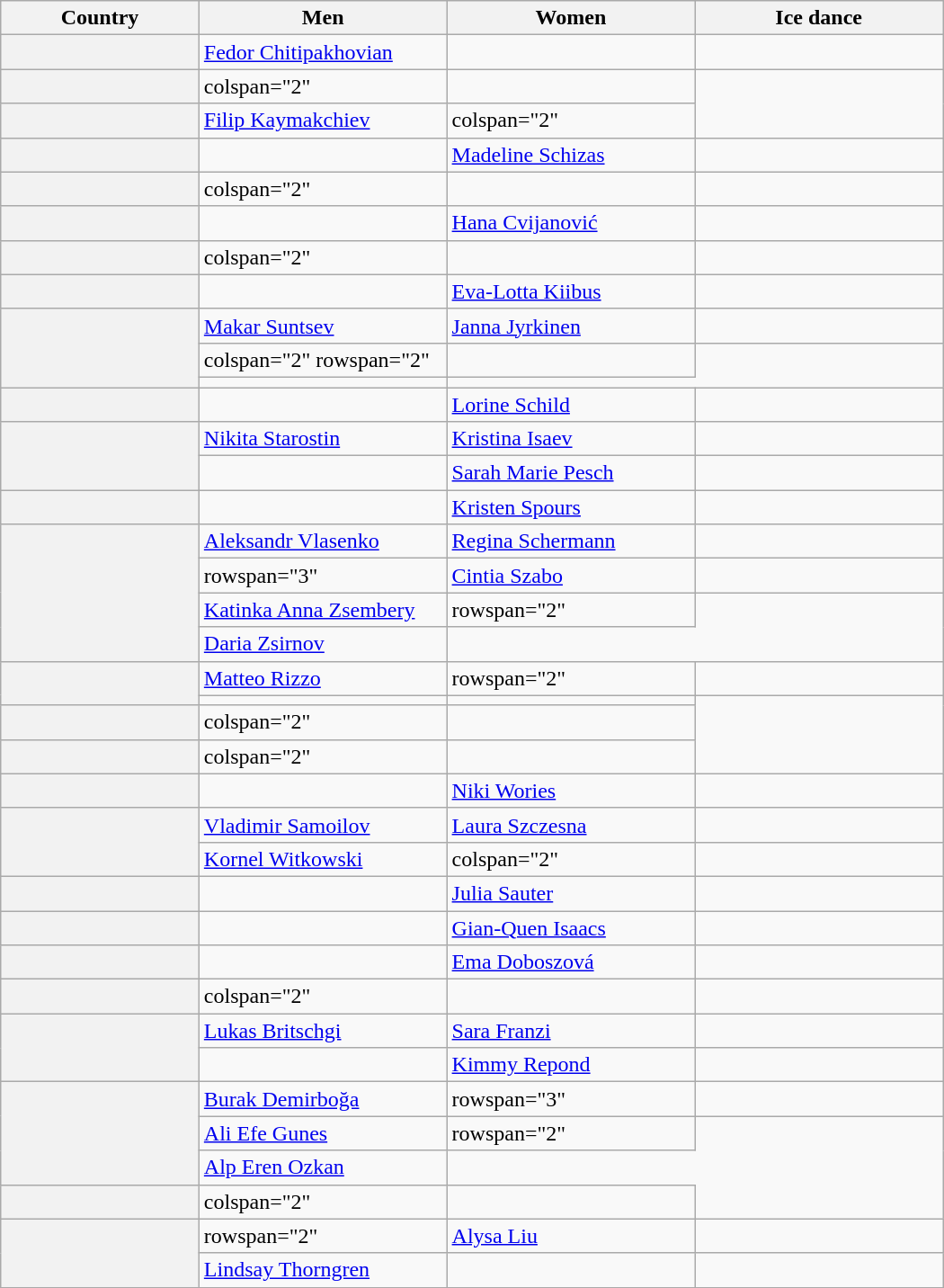<table class="wikitable unsortable" style="text-align:left">
<tr>
<th scope="col" style="width:20%">Country</th>
<th scope="col" style="width:25%">Men</th>
<th scope="col" style="width:25%">Women</th>
<th scope="col" style="width:25%">Ice dance</th>
</tr>
<tr>
<th scope="row" style="text-align:left"></th>
<td><a href='#'>Fedor Chitipakhovian</a></td>
<td></td>
<td></td>
</tr>
<tr>
<th scope="row" style="text-align:left"></th>
<td>colspan="2" </td>
<td></td>
</tr>
<tr>
<th scope="row" style="text-align:left"></th>
<td><a href='#'>Filip Kaymakchiev</a></td>
<td>colspan="2" </td>
</tr>
<tr>
<th scope="row" style="text-align:left"></th>
<td></td>
<td><a href='#'>Madeline Schizas</a></td>
<td></td>
</tr>
<tr>
<th scope="row" style="text-align:left"></th>
<td>colspan="2" </td>
<td></td>
</tr>
<tr>
<th scope="row" style="text-align:left"></th>
<td></td>
<td><a href='#'>Hana Cvijanović</a></td>
<td></td>
</tr>
<tr>
<th scope="row" style="text-align:left"></th>
<td>colspan="2" </td>
<td></td>
</tr>
<tr>
<th scope="row" style="text-align:left"></th>
<td></td>
<td><a href='#'>Eva-Lotta Kiibus</a></td>
<td></td>
</tr>
<tr>
<th rowspan="3" scope="row" style="text-align:left"></th>
<td><a href='#'>Makar Suntsev</a></td>
<td><a href='#'>Janna Jyrkinen</a></td>
<td></td>
</tr>
<tr>
<td>colspan="2" rowspan="2" </td>
<td></td>
</tr>
<tr>
<td></td>
</tr>
<tr>
<th scope="row" style="text-align:left"></th>
<td></td>
<td><a href='#'>Lorine Schild</a></td>
<td></td>
</tr>
<tr>
<th rowspan="2" scope="row" style="text-align:left"></th>
<td><a href='#'>Nikita Starostin</a></td>
<td><a href='#'>Kristina Isaev</a></td>
<td></td>
</tr>
<tr>
<td></td>
<td><a href='#'>Sarah Marie Pesch</a></td>
<td></td>
</tr>
<tr>
<th scope="row" style="text-align:left"></th>
<td></td>
<td><a href='#'>Kristen Spours</a></td>
<td></td>
</tr>
<tr>
<th rowspan="4" scope="row" style="text-align:left"></th>
<td><a href='#'>Aleksandr Vlasenko</a></td>
<td><a href='#'>Regina Schermann</a></td>
<td></td>
</tr>
<tr>
<td>rowspan="3" </td>
<td><a href='#'>Cintia Szabo</a></td>
<td></td>
</tr>
<tr>
<td><a href='#'>Katinka Anna Zsembery</a></td>
<td>rowspan="2" </td>
</tr>
<tr>
<td><a href='#'>Daria Zsirnov</a></td>
</tr>
<tr>
<th rowspan="2" scope="row" style="text-align:left"></th>
<td><a href='#'>Matteo Rizzo</a></td>
<td>rowspan="2" </td>
<td></td>
</tr>
<tr>
<td></td>
<td></td>
</tr>
<tr>
<th scope="row" style="text-align:left"></th>
<td>colspan="2" </td>
<td></td>
</tr>
<tr>
<th scope="row" style="text-align:left"></th>
<td>colspan="2" </td>
<td></td>
</tr>
<tr>
<th scope="row" style="text-align:left"></th>
<td></td>
<td><a href='#'>Niki Wories</a></td>
<td></td>
</tr>
<tr>
<th rowspan="2" scope="row" style="text-align:left"></th>
<td><a href='#'>Vladimir Samoilov</a></td>
<td><a href='#'>Laura Szczesna</a></td>
<td></td>
</tr>
<tr>
<td><a href='#'>Kornel Witkowski</a></td>
<td>colspan="2" </td>
</tr>
<tr>
<th scope="row" style="text-align:left"></th>
<td></td>
<td><a href='#'>Julia Sauter</a></td>
<td></td>
</tr>
<tr>
<th scope="row" style="text-align:left"></th>
<td></td>
<td><a href='#'>Gian-Quen Isaacs</a></td>
<td></td>
</tr>
<tr>
<th scope="row" style="text-align:left"></th>
<td></td>
<td><a href='#'>Ema Doboszová</a></td>
<td></td>
</tr>
<tr>
<th scope="row" style="text-align:left"></th>
<td>colspan="2" </td>
<td></td>
</tr>
<tr>
<th rowspan="2" scope="row" style="text-align:left"></th>
<td><a href='#'>Lukas Britschgi</a></td>
<td><a href='#'>Sara Franzi</a></td>
<td></td>
</tr>
<tr>
<td></td>
<td><a href='#'>Kimmy Repond</a></td>
<td></td>
</tr>
<tr>
<th rowspan="3" scope="row" style="text-align:left"></th>
<td><a href='#'>Burak Demirboğa</a></td>
<td>rowspan="3" </td>
<td></td>
</tr>
<tr>
<td><a href='#'>Ali Efe Gunes</a></td>
<td>rowspan="2" </td>
</tr>
<tr>
<td><a href='#'>Alp Eren Ozkan</a></td>
</tr>
<tr>
<th scope="row" style="text-align:left"></th>
<td>colspan="2" </td>
<td></td>
</tr>
<tr>
<th rowspan="2" scope="row" style="text-align:left"></th>
<td>rowspan="2" </td>
<td><a href='#'>Alysa Liu</a></td>
<td></td>
</tr>
<tr>
<td><a href='#'>Lindsay Thorngren</a></td>
<td></td>
</tr>
</table>
